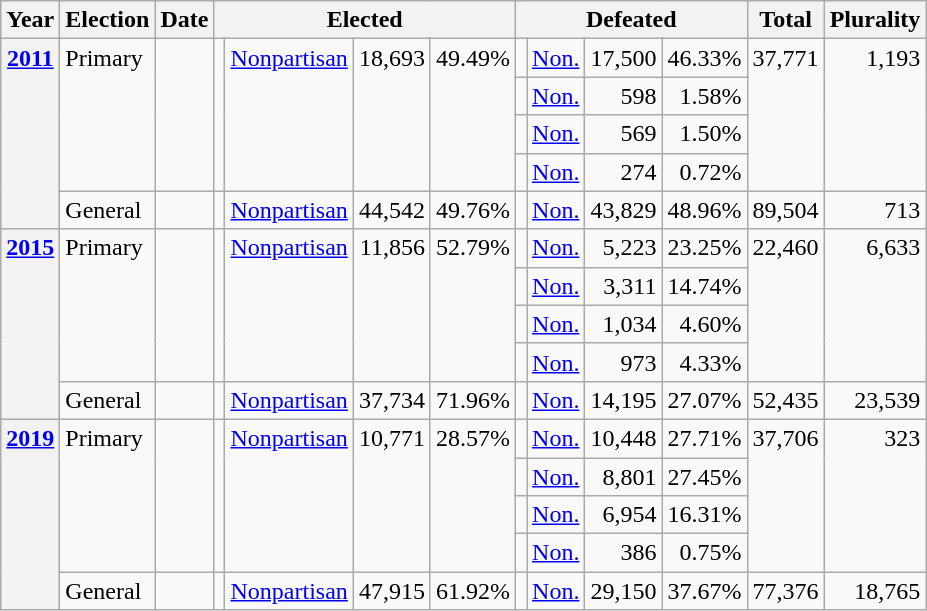<table class="wikitable">
<tr>
<th>Year</th>
<th>Election</th>
<th>Date</th>
<th colspan="4">Elected</th>
<th colspan="4">Defeated</th>
<th>Total</th>
<th>Plurality</th>
</tr>
<tr>
<th rowspan="5" valign="top"><a href='#'>2011</a></th>
<td rowspan="4" valign="top">Primary</td>
<td rowspan="4" valign="top"></td>
<td rowspan="4" valign="top"></td>
<td rowspan="4" valign="top" ><a href='#'>Nonpartisan</a></td>
<td rowspan="4" valign="top">18,693</td>
<td rowspan="4" valign="top">49.49%</td>
<td valign="top"></td>
<td valign="top" ><a href='#'>Non.</a></td>
<td align="right" valign="top">17,500</td>
<td align="right" valign="top">46.33%</td>
<td rowspan="4" align="right" valign="top">37,771</td>
<td rowspan="4" align="right" valign="top">1,193</td>
</tr>
<tr>
<td valign="top"></td>
<td valign="top" ><a href='#'>Non.</a></td>
<td align="right" valign="top">598</td>
<td align="right" valign="top">1.58%</td>
</tr>
<tr>
<td valign="top"></td>
<td valign="top" ><a href='#'>Non.</a></td>
<td align="right" valign="top">569</td>
<td align="right" valign="top">1.50%</td>
</tr>
<tr>
<td valign="top"></td>
<td valign="top" ><a href='#'>Non.</a></td>
<td align="right" valign="top">274</td>
<td align="right" valign="top">0.72%</td>
</tr>
<tr>
<td valign="top">General</td>
<td valign="top"></td>
<td valign="top"></td>
<td valign="top" ><a href='#'>Nonpartisan</a></td>
<td align="right" valign="top">44,542</td>
<td align="right" valign="top">49.76%</td>
<td valign="top"></td>
<td valign="top" ><a href='#'>Non.</a></td>
<td align="right" valign="top">43,829</td>
<td align="right" valign="top">48.96%</td>
<td align="right" valign="top">89,504</td>
<td align="right" valign="top">713</td>
</tr>
<tr>
<th rowspan="5" valign="top"><a href='#'>2015</a></th>
<td rowspan="4" valign="top">Primary</td>
<td rowspan="4" valign="top"></td>
<td rowspan="4" valign="top"></td>
<td rowspan="4" valign="top" ><a href='#'>Nonpartisan</a></td>
<td rowspan="4" align="right" valign="top">11,856</td>
<td rowspan="4" align="right" valign="top">52.79%</td>
<td valign="top"></td>
<td valign="top" ><a href='#'>Non.</a></td>
<td align="right" valign="top">5,223</td>
<td align="right" valign="top">23.25%</td>
<td rowspan="4" align="right" valign="top">22,460</td>
<td rowspan="4" align="right" valign="top">6,633</td>
</tr>
<tr>
<td valign="top"></td>
<td valign="top" ><a href='#'>Non.</a></td>
<td align="right" valign="top">3,311</td>
<td align="right" valign="top">14.74%</td>
</tr>
<tr>
<td valign="top"></td>
<td valign="top" ><a href='#'>Non.</a></td>
<td align="right" valign="top">1,034</td>
<td align="right" valign="top">4.60%</td>
</tr>
<tr>
<td valign="top"></td>
<td valign="top" ><a href='#'>Non.</a></td>
<td align="right" valign="top">973</td>
<td align="right" valign="top">4.33%</td>
</tr>
<tr>
<td valign="top">General</td>
<td valign="top"></td>
<td valign="top"></td>
<td valign="top" ><a href='#'>Nonpartisan</a></td>
<td align="right" valign="top">37,734</td>
<td align="right" valign="top">71.96%</td>
<td valign="top"></td>
<td valign="top" ><a href='#'>Non.</a></td>
<td align="right" valign="top">14,195</td>
<td align="right" valign="top">27.07%</td>
<td align="right" valign="top">52,435</td>
<td align="right" valign="top">23,539</td>
</tr>
<tr>
<th rowspan="5" valign="top"><a href='#'>2019</a></th>
<td rowspan="4" valign="top">Primary</td>
<td valign="top" rowspan="4"></td>
<td valign="top" rowspan="4"></td>
<td rowspan="4" valign="top" ><a href='#'>Nonpartisan</a></td>
<td rowspan="4" align="right" valign="top">10,771</td>
<td rowspan="4" align="right" valign="top">28.57%</td>
<td valign="top"></td>
<td valign="top" ><a href='#'>Non.</a></td>
<td align="right" valign="top">10,448</td>
<td align="right" valign="top">27.71%</td>
<td rowspan="4" align="right" valign="top">37,706</td>
<td rowspan="4" align="right" valign="top">323</td>
</tr>
<tr>
<td valign="top"></td>
<td valign="top" ><a href='#'>Non.</a></td>
<td align="right" valign="top">8,801</td>
<td align="right" valign="top">27.45%</td>
</tr>
<tr>
<td valign="top"></td>
<td valign="top" ><a href='#'>Non.</a></td>
<td align="right" valign="top">6,954</td>
<td align="right" valign="top">16.31%</td>
</tr>
<tr>
<td valign="top"></td>
<td valign="top" ><a href='#'>Non.</a></td>
<td align="right" valign="top">386</td>
<td align="right" valign="top">0.75%</td>
</tr>
<tr>
<td valign="top">General</td>
<td valign="top"></td>
<td valign="top"></td>
<td valign="top" ><a href='#'>Nonpartisan</a></td>
<td align="right" valign="top">47,915</td>
<td align="right" valign="top">61.92%</td>
<td valign="top"></td>
<td valign="top" ><a href='#'>Non.</a></td>
<td align="right" valign="top">29,150</td>
<td align="right" valign="top">37.67%</td>
<td align="right" valign="top">77,376</td>
<td align="right" valign="top">18,765</td>
</tr>
</table>
